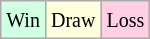<table class="wikitable">
<tr>
<td style="background-color: #d0ffe3;"><small>Win</small></td>
<td style="background-color: #ffffdd;"><small>Draw</small></td>
<td style="background-color: #ffd0e3;"><small>Loss</small></td>
</tr>
</table>
